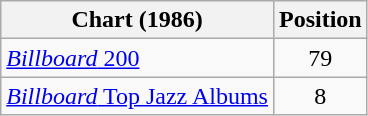<table class="wikitable sortable">
<tr>
<th>Chart (1986)</th>
<th>Position</th>
</tr>
<tr>
<td><a href='#'><em>Billboard</em> 200</a></td>
<td style="text-align:center;">79</td>
</tr>
<tr>
<td><a href='#'><em>Billboard</em> Top Jazz Albums</a></td>
<td style="text-align:center;">8</td>
</tr>
</table>
